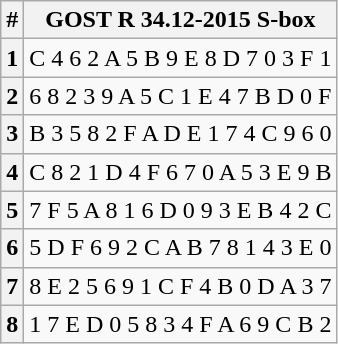<table class="wikitable">
<tr>
<th>#</th>
<th>GOST R 34.12-2015 S-box</th>
</tr>
<tr>
<th>1</th>
<td>C 4 6 2 A 5 B 9 E 8 D 7 0 3 F 1</td>
</tr>
<tr>
<th>2</th>
<td>6 8 2 3 9 A 5 C 1 E 4 7 B D 0 F</td>
</tr>
<tr>
<th>3</th>
<td>B 3 5 8 2 F A D E 1 7 4 C 9 6 0</td>
</tr>
<tr>
<th>4</th>
<td>C 8 2 1 D 4 F 6 7 0 A 5 3 E 9 B</td>
</tr>
<tr>
<th>5</th>
<td>7 F 5 A 8 1 6 D 0 9 3 E B 4 2 C</td>
</tr>
<tr>
<th>6</th>
<td>5 D F 6 9 2 C A B 7 8 1 4 3 E 0</td>
</tr>
<tr>
<th>7</th>
<td>8 E 2 5 6 9 1 C F 4 B 0 D A 3 7</td>
</tr>
<tr>
<th>8</th>
<td>1 7 E D 0 5 8 3 4 F A 6 9 C B 2</td>
</tr>
</table>
